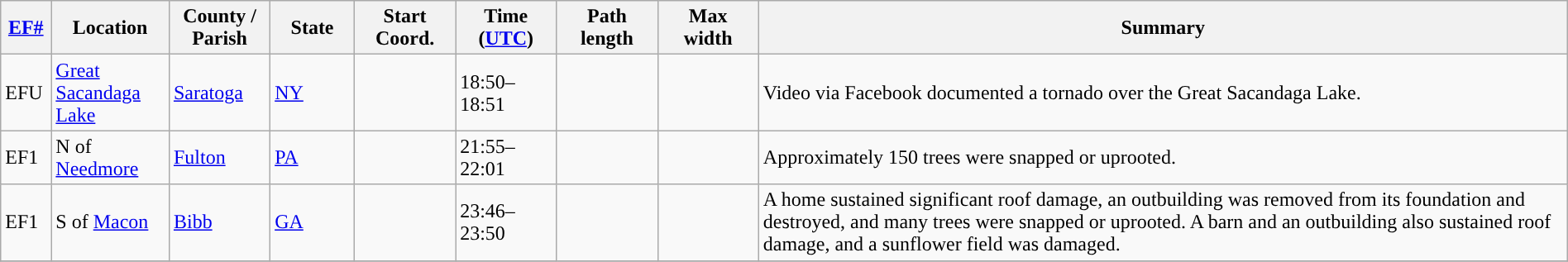<table class="wikitable sortable" style="width:100%;">
<tr>
<th scope="col"  style="width:3%; text-align:center;"><a href='#'>EF#</a></th>
<th scope="col"  style="width:7%; text-align:center;" class="unsortable">Location</th>
<th scope="col"  style="width:6%; text-align:center;" class="unsortable">County / Parish</th>
<th scope="col"  style="width:5%; text-align:center;">State</th>
<th scope="col"  style="width:6%; text-align:center;">Start Coord.</th>
<th scope="col"  style="width:6%; text-align:center;">Time (<a href='#'>UTC</a>)</th>
<th scope="col"  style="width:6%; text-align:center;">Path length</th>
<th scope="col"  style="width:6%; text-align:center;">Max width</th>
<th scope="col" class="unsortable" style="width:48%; text-align:center;">Summary</th>
</tr>
<tr>
<td>EFU</td>
<td><a href='#'>Great Sacandaga Lake</a></td>
<td><a href='#'>Saratoga</a></td>
<td><a href='#'>NY</a></td>
<td></td>
<td>18:50–18:51</td>
<td></td>
<td></td>
<td>Video via Facebook documented a tornado over the Great Sacandaga Lake.</td>
</tr>
<tr>
<td>EF1</td>
<td>N of <a href='#'>Needmore</a></td>
<td><a href='#'>Fulton</a></td>
<td><a href='#'>PA</a></td>
<td></td>
<td>21:55–22:01</td>
<td></td>
<td></td>
<td>Approximately 150 trees were snapped or uprooted.</td>
</tr>
<tr>
<td>EF1</td>
<td>S of <a href='#'>Macon</a></td>
<td><a href='#'>Bibb</a></td>
<td><a href='#'>GA</a></td>
<td></td>
<td>23:46–23:50</td>
<td></td>
<td></td>
<td>A home sustained significant roof damage, an outbuilding was removed from its foundation and destroyed, and many trees were snapped or uprooted. A barn and an outbuilding also sustained roof damage, and a sunflower field was damaged.</td>
</tr>
<tr>
</tr>
</table>
